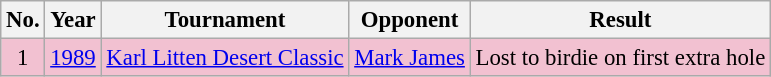<table class="wikitable" style="font-size:95%;">
<tr>
<th>No.</th>
<th>Year</th>
<th>Tournament</th>
<th>Opponent</th>
<th>Result</th>
</tr>
<tr style="background:#F2C1D1;">
<td align=center>1</td>
<td><a href='#'>1989</a></td>
<td><a href='#'>Karl Litten Desert Classic</a></td>
<td> <a href='#'>Mark James</a></td>
<td>Lost to birdie on first extra hole</td>
</tr>
</table>
